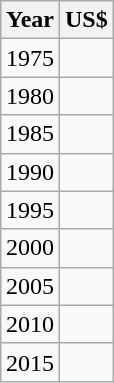<table class="wikitable"  style="float:right; text-align:right">
<tr>
<th>Year</th>
<th>US$</th>
</tr>
<tr>
<td>1975</td>
<td></td>
</tr>
<tr>
<td>1980</td>
<td></td>
</tr>
<tr>
<td>1985</td>
<td></td>
</tr>
<tr>
<td>1990</td>
<td></td>
</tr>
<tr>
<td>1995</td>
<td></td>
</tr>
<tr>
<td>2000</td>
<td></td>
</tr>
<tr>
<td>2005</td>
<td></td>
</tr>
<tr>
<td>2010</td>
<td></td>
</tr>
<tr>
<td>2015</td>
<td></td>
</tr>
</table>
